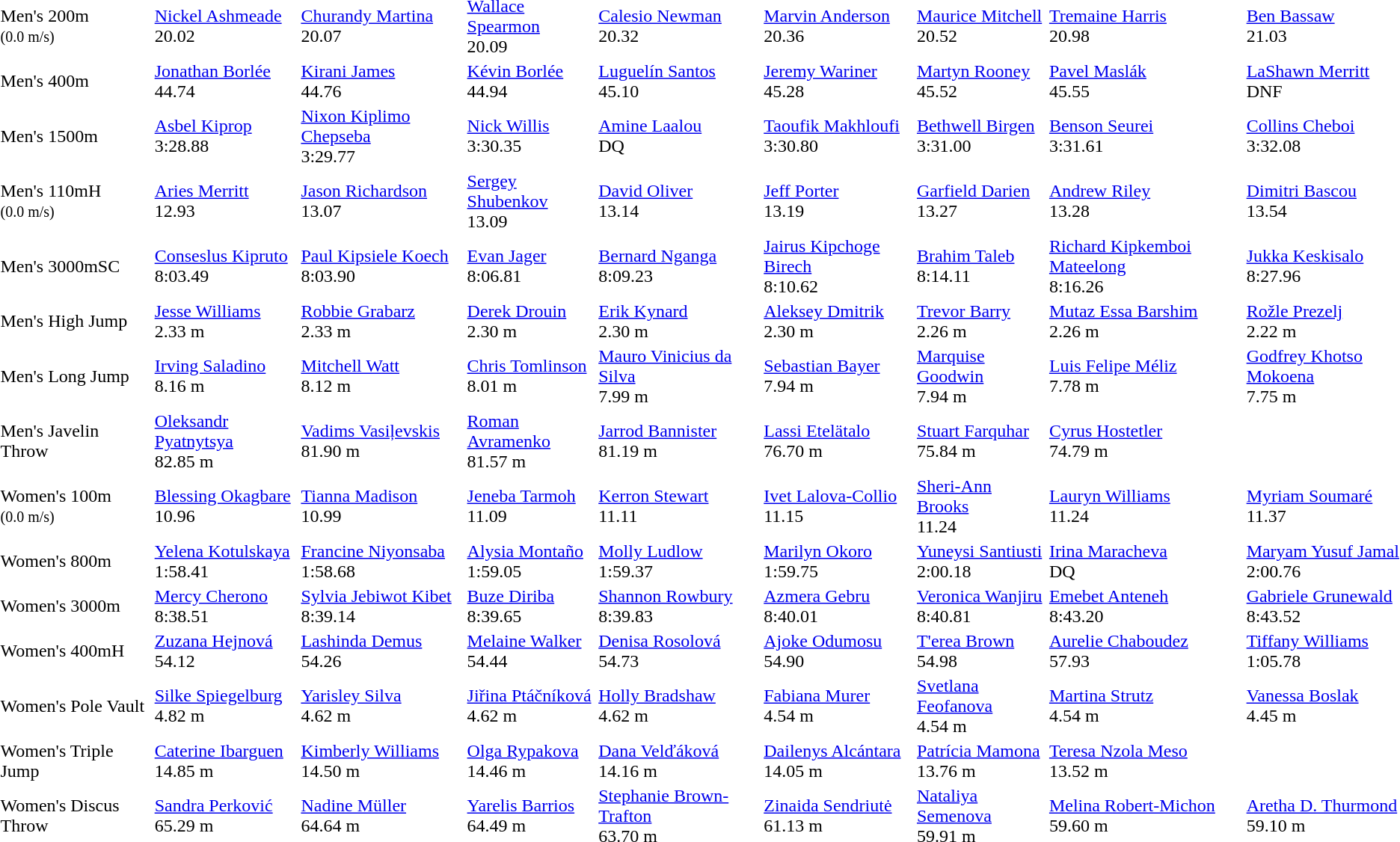<table>
<tr>
<td>Men's 200m<br><small>(0.0 m/s)</small></td>
<td><a href='#'>Nickel Ashmeade</a><br>  20.02</td>
<td><a href='#'>Churandy Martina</a><br>  20.07</td>
<td><a href='#'>Wallace Spearmon</a><br>  20.09</td>
<td><a href='#'>Calesio Newman</a><br>  20.32</td>
<td><a href='#'>Marvin Anderson</a><br>  20.36</td>
<td><a href='#'>Maurice Mitchell</a><br>  20.52</td>
<td><a href='#'>Tremaine Harris</a><br>  20.98</td>
<td><a href='#'>Ben Bassaw</a><br>  21.03</td>
</tr>
<tr>
<td>Men's 400m</td>
<td><a href='#'>Jonathan Borlée</a><br>  44.74</td>
<td><a href='#'>Kirani James</a><br>  44.76</td>
<td><a href='#'>Kévin Borlée</a><br>  44.94</td>
<td><a href='#'>Luguelín Santos</a><br>  45.10</td>
<td><a href='#'>Jeremy Wariner</a><br>  45.28</td>
<td><a href='#'>Martyn Rooney</a><br>  45.52</td>
<td><a href='#'>Pavel Maslák</a><br>  45.55</td>
<td><a href='#'>LaShawn Merritt</a><br>  DNF</td>
</tr>
<tr>
<td>Men's 1500m</td>
<td><a href='#'>Asbel Kiprop</a><br>  3:28.88</td>
<td><a href='#'>Nixon Kiplimo Chepseba</a><br>  3:29.77</td>
<td><a href='#'>Nick Willis</a><br>  3:30.35</td>
<td><a href='#'>Amine Laalou</a><br>  DQ</td>
<td><a href='#'>Taoufik Makhloufi</a><br>  3:30.80</td>
<td><a href='#'>Bethwell Birgen</a><br>  3:31.00</td>
<td><a href='#'>Benson Seurei</a><br>  3:31.61</td>
<td><a href='#'>Collins Cheboi</a><br>  3:32.08</td>
</tr>
<tr>
<td>Men's 110mH<br><small>(0.0 m/s)</small></td>
<td><a href='#'>Aries Merritt</a><br>  12.93</td>
<td><a href='#'>Jason Richardson</a><br>  13.07</td>
<td><a href='#'>Sergey Shubenkov</a><br>  13.09</td>
<td><a href='#'>David Oliver</a><br>  13.14</td>
<td><a href='#'>Jeff Porter</a><br>  13.19</td>
<td><a href='#'>Garfield Darien</a><br>  13.27</td>
<td><a href='#'>Andrew Riley</a><br>  13.28</td>
<td><a href='#'>Dimitri Bascou</a><br>  13.54</td>
</tr>
<tr>
<td>Men's 3000mSC</td>
<td><a href='#'>Conseslus Kipruto</a><br>  8:03.49</td>
<td><a href='#'>Paul Kipsiele Koech</a><br>  8:03.90</td>
<td><a href='#'>Evan Jager</a><br>  8:06.81</td>
<td><a href='#'>Bernard Nganga</a><br>  8:09.23</td>
<td><a href='#'>Jairus Kipchoge Birech</a><br>  8:10.62</td>
<td><a href='#'>Brahim Taleb</a><br>  8:14.11</td>
<td><a href='#'>Richard Kipkemboi Mateelong</a><br>  8:16.26</td>
<td><a href='#'>Jukka Keskisalo</a><br>  8:27.96</td>
</tr>
<tr>
<td>Men's High Jump</td>
<td><a href='#'>Jesse Williams</a><br>  2.33 m</td>
<td><a href='#'>Robbie Grabarz</a><br>  2.33 m</td>
<td><a href='#'>Derek Drouin</a><br>  2.30 m</td>
<td><a href='#'>Erik Kynard</a><br>  2.30 m</td>
<td><a href='#'>Aleksey Dmitrik</a><br>  2.30 m</td>
<td><a href='#'>Trevor Barry</a><br>  2.26 m</td>
<td><a href='#'>Mutaz Essa Barshim</a><br>  2.26 m</td>
<td><a href='#'>Rožle Prezelj</a><br>  2.22 m</td>
</tr>
<tr>
<td>Men's Long Jump</td>
<td><a href='#'>Irving Saladino</a><br>  8.16 m</td>
<td><a href='#'>Mitchell Watt</a><br>  8.12 m</td>
<td><a href='#'>Chris Tomlinson</a><br>  8.01 m</td>
<td><a href='#'>Mauro Vinicius da Silva</a><br>  7.99 m</td>
<td><a href='#'>Sebastian Bayer</a><br>  7.94 m</td>
<td><a href='#'>Marquise Goodwin</a><br>  7.94 m</td>
<td><a href='#'>Luis Felipe Méliz</a><br>  7.78 m</td>
<td><a href='#'>Godfrey Khotso Mokoena</a><br>  7.75 m</td>
</tr>
<tr>
<td>Men's Javelin Throw</td>
<td><a href='#'>Oleksandr Pyatnytsya</a><br>  82.85 m</td>
<td><a href='#'>Vadims Vasiļevskis</a><br>  81.90 m</td>
<td><a href='#'>Roman Avramenko</a><br>  81.57 m</td>
<td><a href='#'>Jarrod Bannister</a><br>  81.19 m</td>
<td><a href='#'>Lassi Etelätalo</a><br>  76.70 m</td>
<td><a href='#'>Stuart Farquhar</a><br>  75.84 m</td>
<td><a href='#'>Cyrus Hostetler</a><br>  74.79 m</td>
</tr>
<tr>
<td>Women's 100m<br><small>(0.0 m/s)</small></td>
<td><a href='#'>Blessing Okagbare</a><br>  10.96</td>
<td><a href='#'>Tianna Madison</a><br>  10.99</td>
<td><a href='#'>Jeneba Tarmoh</a><br>  11.09</td>
<td><a href='#'>Kerron Stewart</a><br>  11.11</td>
<td><a href='#'>Ivet Lalova-Collio</a><br>  11.15</td>
<td><a href='#'>Sheri-Ann Brooks</a><br>  11.24</td>
<td><a href='#'>Lauryn Williams</a><br>  11.24</td>
<td><a href='#'>Myriam Soumaré</a><br>  11.37</td>
</tr>
<tr>
<td>Women's 800m</td>
<td><a href='#'>Yelena Kotulskaya</a><br>  1:58.41</td>
<td><a href='#'>Francine Niyonsaba</a><br>  1:58.68</td>
<td><a href='#'>Alysia Montaño</a><br>  1:59.05</td>
<td><a href='#'>Molly Ludlow</a><br>  1:59.37</td>
<td><a href='#'>Marilyn Okoro</a><br>  1:59.75</td>
<td><a href='#'>Yuneysi Santiusti</a><br>  2:00.18</td>
<td><a href='#'>Irina Maracheva</a><br>  DQ</td>
<td><a href='#'>Maryam Yusuf Jamal</a><br>  2:00.76</td>
</tr>
<tr>
<td>Women's 3000m</td>
<td><a href='#'>Mercy Cherono</a><br>  8:38.51</td>
<td><a href='#'>Sylvia Jebiwot Kibet</a><br>  8:39.14</td>
<td><a href='#'>Buze Diriba</a><br>  8:39.65</td>
<td><a href='#'>Shannon Rowbury</a><br>  8:39.83</td>
<td><a href='#'>Azmera Gebru</a><br>  8:40.01</td>
<td><a href='#'>Veronica Wanjiru</a><br>  8:40.81</td>
<td><a href='#'>Emebet Anteneh</a><br>  8:43.20</td>
<td><a href='#'>Gabriele Grunewald</a><br>  8:43.52</td>
</tr>
<tr>
<td>Women's 400mH</td>
<td><a href='#'>Zuzana Hejnová</a><br>  54.12</td>
<td><a href='#'>Lashinda Demus</a><br>  54.26</td>
<td><a href='#'>Melaine Walker</a><br>  54.44</td>
<td><a href='#'>Denisa Rosolová</a><br>  54.73</td>
<td><a href='#'>Ajoke Odumosu</a><br>  54.90</td>
<td><a href='#'>T'erea Brown</a><br>  54.98</td>
<td><a href='#'>Aurelie Chaboudez</a><br>  57.93</td>
<td><a href='#'>Tiffany Williams</a><br>  1:05.78</td>
</tr>
<tr>
<td>Women's Pole Vault</td>
<td><a href='#'>Silke Spiegelburg</a><br>  4.82 m</td>
<td><a href='#'>Yarisley Silva</a><br>  4.62 m</td>
<td><a href='#'>Jiřina Ptáčníková</a><br>  4.62 m</td>
<td><a href='#'>Holly Bradshaw</a><br>  4.62 m</td>
<td><a href='#'>Fabiana Murer</a><br>  4.54 m</td>
<td><a href='#'>Svetlana Feofanova</a><br>  4.54 m</td>
<td><a href='#'>Martina Strutz</a><br>  4.54 m</td>
<td><a href='#'>Vanessa Boslak</a><br>  4.45 m</td>
</tr>
<tr>
<td>Women's Triple Jump</td>
<td><a href='#'>Caterine Ibarguen</a><br>  14.85 m</td>
<td><a href='#'>Kimberly Williams</a><br>  14.50 m</td>
<td><a href='#'>Olga Rypakova</a><br>  14.46 m</td>
<td><a href='#'>Dana Velďáková</a><br>  14.16 m</td>
<td><a href='#'>Dailenys Alcántara</a><br>  14.05 m</td>
<td><a href='#'>Patrícia Mamona</a><br>  13.76 m</td>
<td><a href='#'>Teresa Nzola Meso</a><br>  13.52 m</td>
</tr>
<tr>
<td>Women's Discus Throw</td>
<td><a href='#'>Sandra Perković</a><br>  65.29 m</td>
<td><a href='#'>Nadine Müller</a><br>  64.64 m</td>
<td><a href='#'>Yarelis Barrios</a><br>  64.49 m</td>
<td><a href='#'>Stephanie Brown-Trafton</a><br>  63.70 m</td>
<td><a href='#'>Zinaida Sendriutė</a><br>  61.13 m</td>
<td><a href='#'>Nataliya Semenova</a><br>  59.91 m</td>
<td><a href='#'>Melina Robert-Michon</a><br>  59.60 m</td>
<td><a href='#'>Aretha D. Thurmond</a><br>  59.10 m</td>
</tr>
</table>
